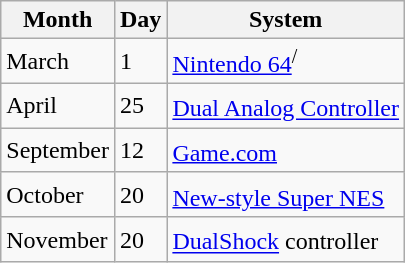<table class="wikitable">
<tr>
<th>Month</th>
<th>Day</th>
<th>System</th>
</tr>
<tr>
<td>March</td>
<td>1</td>
<td><a href='#'>Nintendo 64</a><sup>/</sup></td>
</tr>
<tr>
<td>April</td>
<td>25</td>
<td><a href='#'>Dual Analog Controller</a><sup></sup></td>
</tr>
<tr>
<td>September</td>
<td>12</td>
<td><a href='#'>Game.com</a><sup></sup></td>
</tr>
<tr>
<td>October</td>
<td>20</td>
<td><a href='#'>New-style Super NES</a><sup></sup></td>
</tr>
<tr>
<td>November</td>
<td>20</td>
<td><a href='#'>DualShock</a> controller<sup></sup></td>
</tr>
</table>
